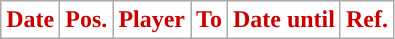<table class="wikitable plainrowheaders sortable">
<tr>
<th style="background:#ffffff;color:#cc0000;">Date</th>
<th style="background:#ffffff;color:#cc0000;">Pos.</th>
<th style="background:#ffffff;color:#cc0000;">Player</th>
<th style="background:#ffffff;color:#cc0000;">To</th>
<th style="background:#ffffff;color:#cc0000;">Date until</th>
<th style="background:#ffffff;color:#cc0000;">Ref.</th>
</tr>
</table>
